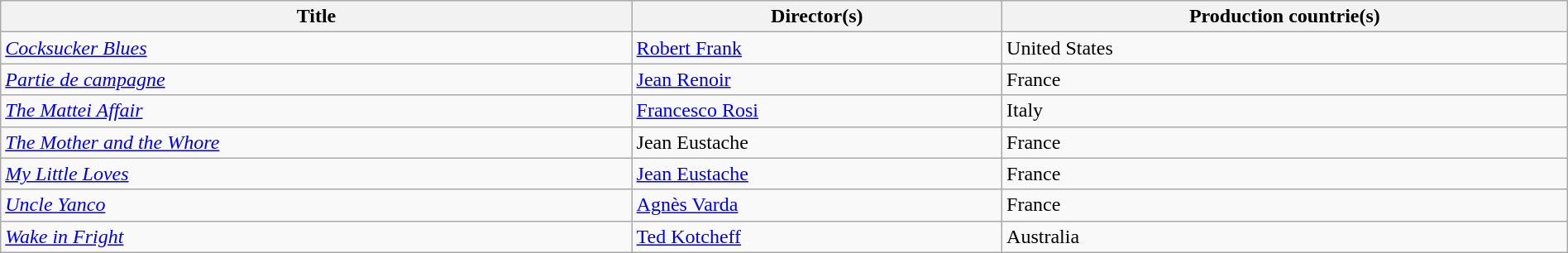<table class="sortable wikitable" style="width:100%; margin-bottom:4px" cellpadding="5">
<tr>
<th scope="col">Title</th>
<th scope="col">Director(s)</th>
<th scope="col">Production countrie(s)</th>
</tr>
<tr>
<td><em><a href='#'>Cocksucker Blues</a></em></td>
<td><a href='#'>Robert Frank</a></td>
<td>United States</td>
</tr>
<tr>
<td><em><a href='#'>Partie de campagne</a></em></td>
<td><a href='#'>Jean Renoir</a></td>
<td>France</td>
</tr>
<tr>
<td><em><a href='#'>The Mattei Affair</a></em></td>
<td><a href='#'>Francesco Rosi</a></td>
<td>Italy</td>
</tr>
<tr>
<td><em><a href='#'>The Mother and the Whore</a></em></td>
<td>Jean Eustache</td>
<td>France</td>
</tr>
<tr>
<td><em><a href='#'>My Little Loves</a></em></td>
<td><a href='#'>Jean Eustache</a></td>
<td>France</td>
</tr>
<tr>
<td><em><a href='#'>Uncle Yanco</a></em></td>
<td><a href='#'>Agnès Varda</a></td>
<td>France</td>
</tr>
<tr>
<td><em><a href='#'>Wake in Fright</a></em></td>
<td><a href='#'>Ted Kotcheff</a></td>
<td>Australia</td>
</tr>
</table>
